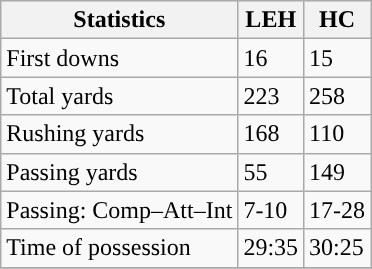<table class="wikitable" style="float: left;">
<tr>
<th>Statistics</th>
<th>LEH</th>
<th>HC</th>
</tr>
<tr>
<td>First downs</td>
<td>16</td>
<td>15</td>
</tr>
<tr>
<td>Total yards</td>
<td>223</td>
<td>258</td>
</tr>
<tr>
<td>Rushing yards</td>
<td>168</td>
<td>110</td>
</tr>
<tr>
<td>Passing yards</td>
<td>55</td>
<td>149</td>
</tr>
<tr>
<td>Passing: Comp–Att–Int</td>
<td>7-10</td>
<td>17-28</td>
</tr>
<tr>
<td>Time of possession</td>
<td>29:35</td>
<td>30:25</td>
</tr>
<tr>
</tr>
</table>
